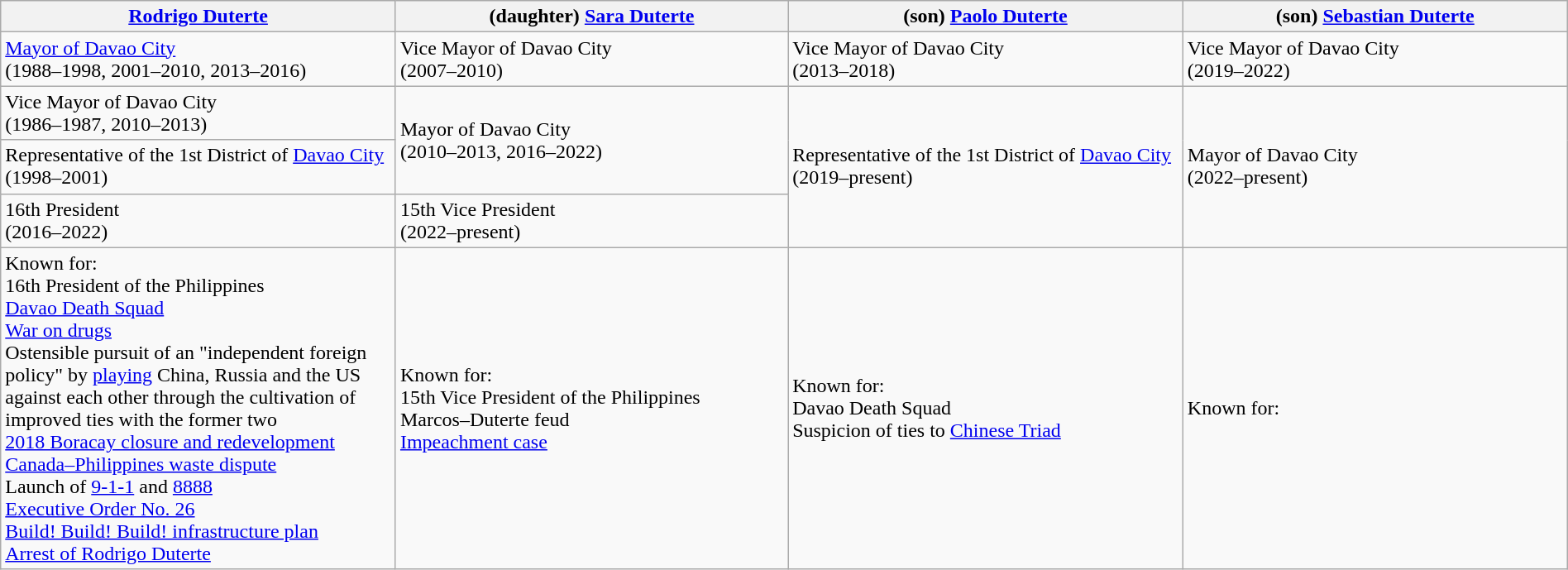<table class="wikitable" style="margin-left: auto; margin-right: auto; border: none;">
<tr>
<th scope="col" style="width: 300pt;"><a href='#'>Rodrigo Duterte</a><br></th>
<th scope="col" style="width: 300pt;">(daughter) <a href='#'>Sara Duterte</a><br></th>
<th scope="col" style="width: 300pt;">(son) <a href='#'>Paolo Duterte</a><br></th>
<th scope="col" style="width: 300pt;">(son) <a href='#'>Sebastian Duterte</a><br></th>
</tr>
<tr>
<td><a href='#'>Mayor of Davao City</a><br>(1988–1998, 2001–2010, 2013–2016)</td>
<td>Vice Mayor of Davao City<br>(2007–2010)</td>
<td>Vice Mayor of Davao City<br>(2013–2018)</td>
<td>Vice Mayor of Davao City<br>(2019–2022)</td>
</tr>
<tr>
<td>Vice Mayor of Davao City<br>(1986–1987, 2010–2013)</td>
<td rowspan="2">Mayor of Davao City<br>(2010–2013, 2016–2022)</td>
<td rowspan="3">Representative of the 1st District of <a href='#'>Davao City</a> (2019–present)</td>
<td rowspan="3">Mayor of Davao City<br>(2022–present)</td>
</tr>
<tr>
<td>Representative of the 1st District of <a href='#'>Davao City</a> (1998–2001)</td>
</tr>
<tr>
<td>16th President<br>(2016–2022)</td>
<td>15th Vice President<br>(2022–present)</td>
</tr>
<tr>
<td>Known for:<br>16th President of the Philippines<br><a href='#'>Davao Death Squad</a><br><a href='#'>War on drugs</a><br>Ostensible pursuit of an "independent foreign policy" by <a href='#'>playing</a> China, Russia and the US against each other through the cultivation of improved ties with the former two<br><a href='#'>2018 Boracay closure and redevelopment</a><br><a href='#'>Canada–Philippines waste dispute</a><br>Launch of <a href='#'>9-1-1</a> and <a href='#'>8888</a><br><a href='#'>Executive Order No. 26</a><br><a href='#'>Build! Build! Build! infrastructure plan</a><br><a href='#'>Arrest of Rodrigo Duterte</a></td>
<td>Known for:<br>15th Vice President of the Philippines<br>Marcos–Duterte feud<br><a href='#'>Impeachment case</a></td>
<td>Known for:<br>Davao Death Squad<br>Suspicion of ties to <a href='#'>Chinese Triad</a></td>
<td>Known for:</td>
</tr>
</table>
